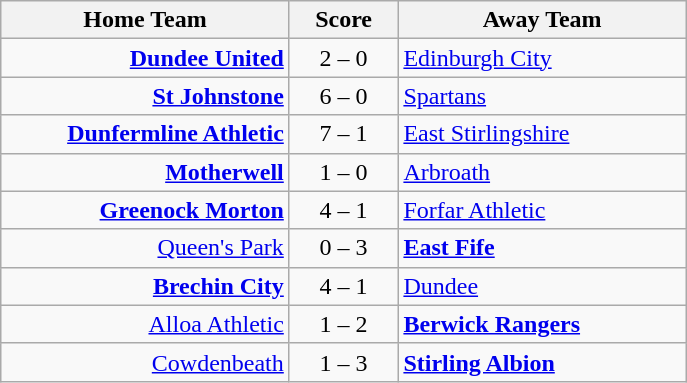<table class="wikitable" style="border-collapse: collapse;">
<tr>
<th align="right" width="185">Home Team</th>
<th align="center" width="65"> Score </th>
<th align="left" width="185">Away Team</th>
</tr>
<tr>
<td style="text-align: right;"><strong><a href='#'>Dundee United</a></strong></td>
<td style="text-align: center;">2 – 0</td>
<td style="text-align: left;"><a href='#'>Edinburgh City</a></td>
</tr>
<tr>
<td style="text-align: right;"><strong><a href='#'>St Johnstone</a></strong></td>
<td style="text-align: center;">6 – 0</td>
<td style="text-align: left;"><a href='#'>Spartans</a></td>
</tr>
<tr>
<td style="text-align: right;"><strong><a href='#'>Dunfermline Athletic</a></strong></td>
<td style="text-align: center;">7 – 1</td>
<td style="text-align: left;"><a href='#'>East Stirlingshire</a></td>
</tr>
<tr>
<td style="text-align: right;"><strong><a href='#'>Motherwell</a></strong></td>
<td style="text-align: center;">1 – 0</td>
<td style="text-align: left;"><a href='#'>Arbroath</a></td>
</tr>
<tr>
<td style="text-align: right;"><strong><a href='#'>Greenock Morton</a></strong></td>
<td style="text-align: center;">4 – 1</td>
<td style="text-align: left;"><a href='#'>Forfar Athletic</a></td>
</tr>
<tr>
<td style="text-align: right;"><a href='#'>Queen's Park</a></td>
<td style="text-align: center;">0 – 3</td>
<td style="text-align: left;"><strong><a href='#'>East Fife</a></strong></td>
</tr>
<tr>
<td style="text-align: right;"><strong><a href='#'>Brechin City</a></strong></td>
<td style="text-align: center;">4 – 1</td>
<td style="text-align: left;"><a href='#'>Dundee</a></td>
</tr>
<tr>
<td style="text-align: right;"><a href='#'>Alloa Athletic</a></td>
<td style="text-align: center;">1 – 2</td>
<td style="text-align: left;"><strong><a href='#'>Berwick Rangers</a></strong></td>
</tr>
<tr>
<td style="text-align: right;"><a href='#'>Cowdenbeath</a></td>
<td style="text-align: center;">1 – 3</td>
<td style="text-align: left;"><strong><a href='#'>Stirling Albion</a></strong></td>
</tr>
</table>
